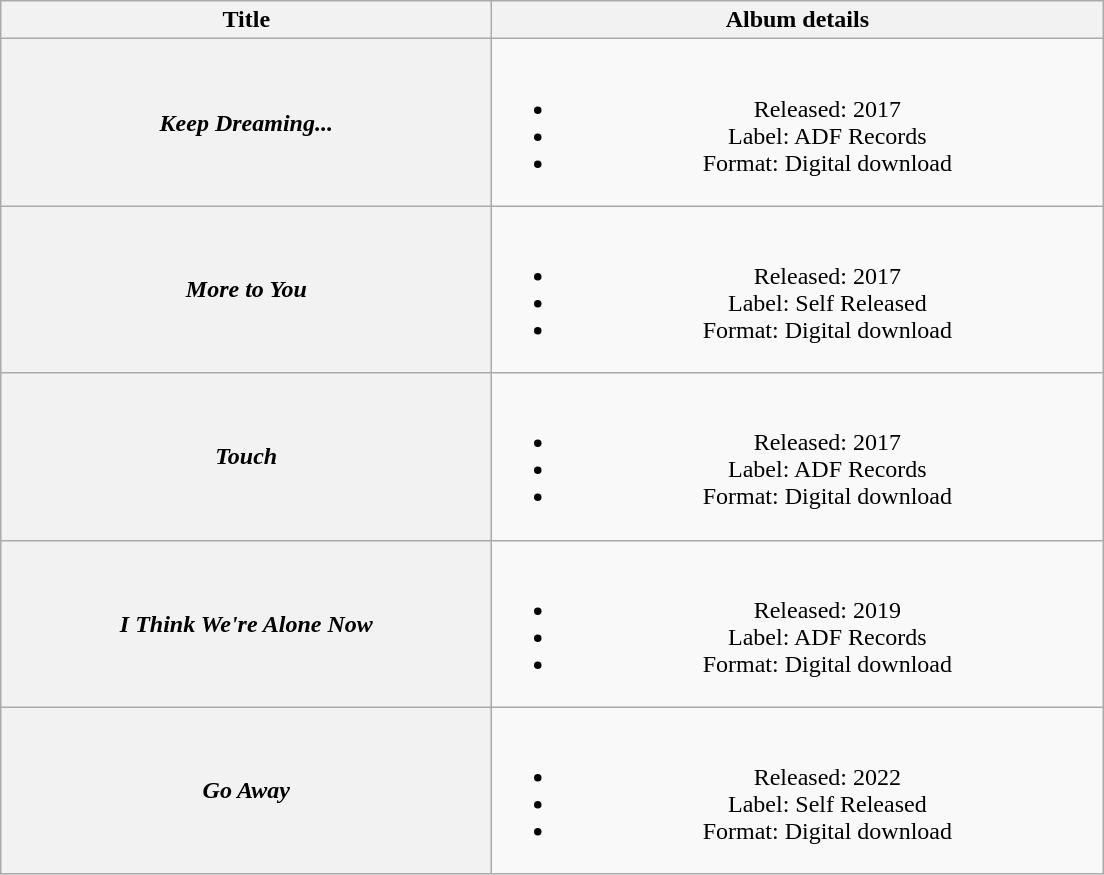<table class="wikitable plainrowheaders" style="text-align:center;">
<tr>
<th scope="col" style="width:20em;">Title</th>
<th scope="col" style="width:25em;">Album details</th>
</tr>
<tr>
<th scope="row"><em>Keep Dreaming...</em></th>
<td><br><ul><li>Released: 2017</li><li>Label: ADF Records</li><li>Format: Digital download</li></ul></td>
</tr>
<tr>
<th scope="row"><em>More to You</em></th>
<td><br><ul><li>Released: 2017</li><li>Label: Self Released</li><li>Format: Digital download</li></ul></td>
</tr>
<tr>
<th scope="row"><em>Touch</em></th>
<td><br><ul><li>Released: 2017</li><li>Label: ADF Records</li><li>Format: Digital download</li></ul></td>
</tr>
<tr>
<th scope="row"><em>I Think We're Alone Now</em></th>
<td><br><ul><li>Released: 2019</li><li>Label: ADF Records</li><li>Format: Digital download</li></ul></td>
</tr>
<tr>
<th scope="row"><em>Go Away</em></th>
<td><br><ul><li>Released: 2022</li><li>Label: Self Released</li><li>Format: Digital download</li></ul></td>
</tr>
</table>
